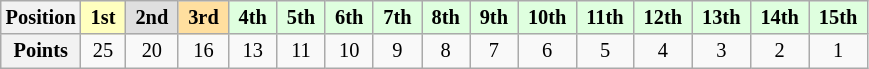<table class="wikitable" style="font-size:85%; text-align:center">
<tr>
<th>Position</th>
<td style="background:#ffffbf;"> <strong>1st</strong> </td>
<td style="background:#dfdfdf;"> <strong>2nd</strong> </td>
<td style="background:#ffdf9f;"> <strong>3rd</strong> </td>
<td style="background:#dfffdf;"> <strong>4th</strong> </td>
<td style="background:#dfffdf;"> <strong>5th</strong> </td>
<td style="background:#dfffdf;"> <strong>6th</strong> </td>
<td style="background:#dfffdf;"> <strong>7th</strong> </td>
<td style="background:#dfffdf;"> <strong>8th</strong> </td>
<td style="background:#dfffdf;"> <strong>9th</strong> </td>
<td style="background:#dfffdf;"> <strong>10th</strong> </td>
<td style="background:#dfffdf;"> <strong>11th</strong> </td>
<td style="background:#dfffdf;"> <strong>12th</strong> </td>
<td style="background:#dfffdf;"> <strong>13th</strong> </td>
<td style="background:#dfffdf;"> <strong>14th</strong> </td>
<td style="background:#dfffdf;"> <strong>15th</strong> </td>
</tr>
<tr>
<th>Points</th>
<td>25</td>
<td>20</td>
<td>16</td>
<td>13</td>
<td>11</td>
<td>10</td>
<td>9</td>
<td>8</td>
<td>7</td>
<td>6</td>
<td>5</td>
<td>4</td>
<td>3</td>
<td>2</td>
<td>1</td>
</tr>
</table>
